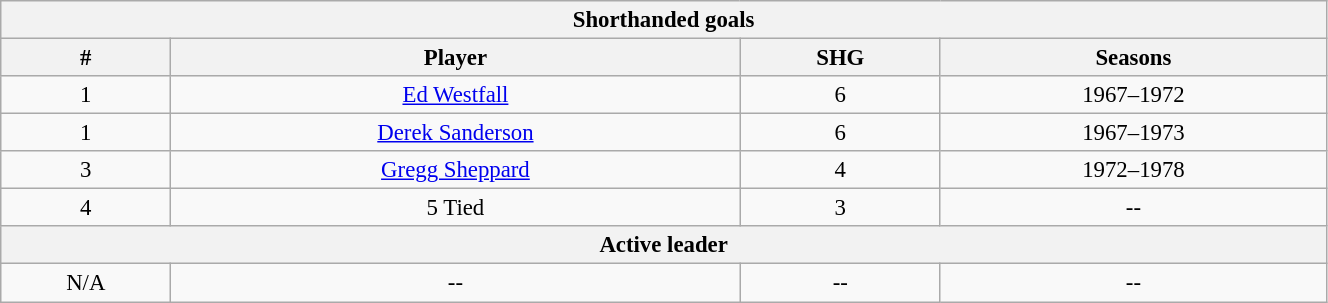<table class="wikitable" style="text-align: center; font-size: 95%" width="70%">
<tr>
<th colspan="4">Shorthanded goals</th>
</tr>
<tr>
<th>#</th>
<th>Player</th>
<th>SHG</th>
<th>Seasons</th>
</tr>
<tr>
<td>1</td>
<td><a href='#'>Ed Westfall</a></td>
<td>6</td>
<td>1967–1972</td>
</tr>
<tr>
<td>1</td>
<td><a href='#'>Derek Sanderson</a></td>
<td>6</td>
<td>1967–1973</td>
</tr>
<tr>
<td>3</td>
<td><a href='#'>Gregg Sheppard</a></td>
<td>4</td>
<td>1972–1978</td>
</tr>
<tr>
<td>4</td>
<td>5 Tied</td>
<td>3</td>
<td>--</td>
</tr>
<tr>
<th colspan="4">Active leader</th>
</tr>
<tr>
<td>N/A</td>
<td>--</td>
<td>--</td>
<td>--</td>
</tr>
</table>
